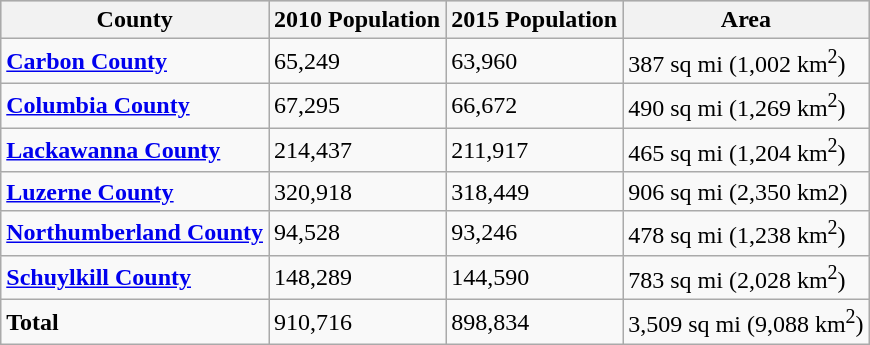<table class=wikitable>
<tr style="background:#ccc;">
<th><strong>County</strong></th>
<th><strong>2010 Population</strong></th>
<th><strong>2015 Population</strong></th>
<th><strong>Area</strong></th>
</tr>
<tr>
<td><strong> <a href='#'>Carbon County</a></strong></td>
<td>65,249</td>
<td>63,960</td>
<td>387 sq mi (1,002 km<sup>2</sup>)</td>
</tr>
<tr>
<td><strong> <a href='#'>Columbia County</a></strong></td>
<td>67,295</td>
<td>66,672</td>
<td>490 sq mi (1,269 km<sup>2</sup>)</td>
</tr>
<tr>
<td><strong> <a href='#'>Lackawanna County</a></strong></td>
<td>214,437</td>
<td>211,917</td>
<td>465 sq mi (1,204 km<sup>2</sup>)</td>
</tr>
<tr>
<td><strong> <a href='#'>Luzerne County</a></strong></td>
<td>320,918</td>
<td>318,449</td>
<td>906 sq mi (2,350 km2)</td>
</tr>
<tr>
<td><strong> <a href='#'>Northumberland County</a></strong></td>
<td>94,528</td>
<td>93,246</td>
<td>478 sq mi (1,238 km<sup>2</sup>)</td>
</tr>
<tr>
<td><strong> <a href='#'>Schuylkill County</a></strong></td>
<td>148,289</td>
<td>144,590</td>
<td>783 sq mi (2,028 km<sup>2</sup>)</td>
</tr>
<tr>
<td><strong>Total</strong></td>
<td>910,716</td>
<td>898,834</td>
<td>3,509 sq mi (9,088 km<sup>2</sup>)</td>
</tr>
</table>
